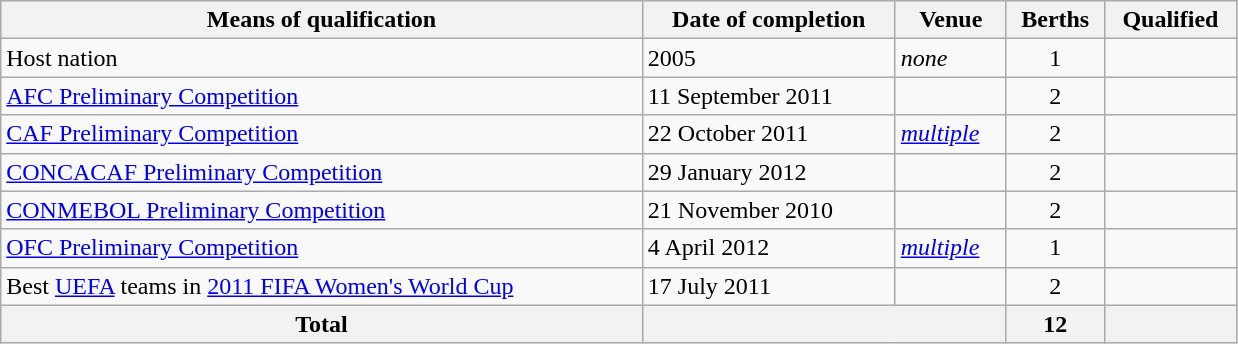<table class="wikitable" width="825">
<tr>
<th>Means of qualification</th>
<th>Date of completion</th>
<th>Venue</th>
<th>Berths</th>
<th>Qualified</th>
</tr>
<tr>
<td>Host nation</td>
<td>2005</td>
<td><em>none</em></td>
<td align="center">1</td>
<td></td>
</tr>
<tr>
<td><a href='#'>AFC Preliminary Competition</a></td>
<td>11 September 2011</td>
<td></td>
<td align="center">2</td>
<td><br></td>
</tr>
<tr>
<td><a href='#'>CAF Preliminary Competition</a></td>
<td>22 October 2011</td>
<td><a href='#'><em>multiple</em></a></td>
<td align="center">2</td>
<td><br></td>
</tr>
<tr>
<td><a href='#'>CONCACAF Preliminary Competition</a></td>
<td>29 January 2012</td>
<td></td>
<td align="center">2</td>
<td><br></td>
</tr>
<tr>
<td><a href='#'>CONMEBOL Preliminary Competition</a></td>
<td>21 November 2010</td>
<td></td>
<td align="center">2</td>
<td><br></td>
</tr>
<tr>
<td><a href='#'>OFC Preliminary Competition</a></td>
<td>4 April 2012</td>
<td><a href='#'><em>multiple</em></a></td>
<td align="center">1</td>
<td></td>
</tr>
<tr>
<td>Best <a href='#'>UEFA</a> teams in <a href='#'>2011 FIFA Women's World Cup</a></td>
<td>17 July 2011</td>
<td></td>
<td align="center">2</td>
<td><br></td>
</tr>
<tr>
<th>Total</th>
<th colspan="2"></th>
<th>12</th>
<th></th>
</tr>
</table>
